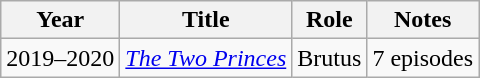<table class="wikitable sortable">
<tr>
<th>Year</th>
<th>Title</th>
<th>Role</th>
<th>Notes</th>
</tr>
<tr>
<td>2019–2020</td>
<td><em><a href='#'>The Two Princes</a></em></td>
<td>Brutus</td>
<td>7 episodes</td>
</tr>
</table>
